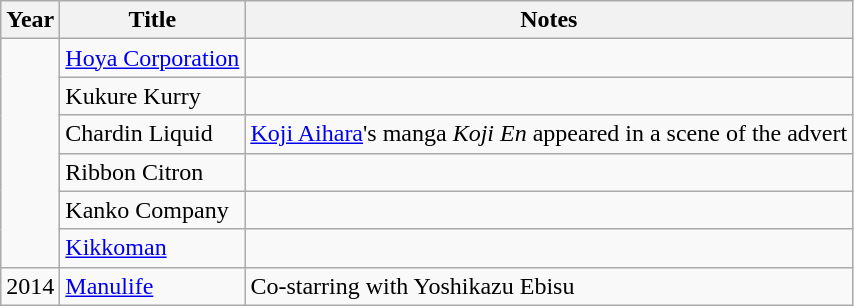<table class="wikitable">
<tr>
<th>Year</th>
<th>Title</th>
<th>Notes</th>
</tr>
<tr>
<td rowspan="6"></td>
<td><a href='#'>Hoya Corporation</a></td>
<td></td>
</tr>
<tr>
<td>Kukure Kurry</td>
<td></td>
</tr>
<tr>
<td>Chardin Liquid</td>
<td><a href='#'>Koji Aihara</a>'s manga <em>Koji En</em> appeared in a scene of the advert</td>
</tr>
<tr>
<td>Ribbon Citron</td>
<td></td>
</tr>
<tr>
<td>Kanko Company</td>
<td></td>
</tr>
<tr>
<td><a href='#'>Kikkoman</a></td>
<td></td>
</tr>
<tr>
<td>2014</td>
<td><a href='#'>Manulife</a></td>
<td>Co-starring with Yoshikazu Ebisu</td>
</tr>
</table>
